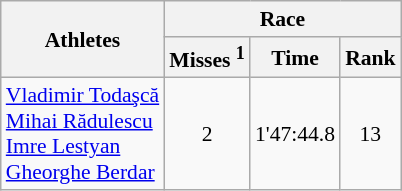<table class="wikitable" border="1" style="font-size:90%">
<tr>
<th rowspan=2>Athletes</th>
<th colspan=3>Race</th>
</tr>
<tr>
<th>Misses <sup>1</sup></th>
<th>Time</th>
<th>Rank</th>
</tr>
<tr>
<td><a href='#'>Vladimir Todaşcă</a><br><a href='#'>Mihai Rădulescu</a><br><a href='#'>Imre Lestyan</a><br><a href='#'>Gheorghe Berdar</a></td>
<td align=center>2</td>
<td align=center>1'47:44.8</td>
<td align=center>13</td>
</tr>
</table>
